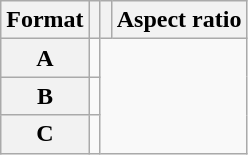<table class="wikitable">
<tr>
<th>Format</th>
<th></th>
<th></th>
<th>Aspect ratio</th>
</tr>
<tr>
<th>A</th>
<td></td>
</tr>
<tr>
<th>B</th>
<td></td>
</tr>
<tr>
<th>C</th>
<td></td>
</tr>
</table>
